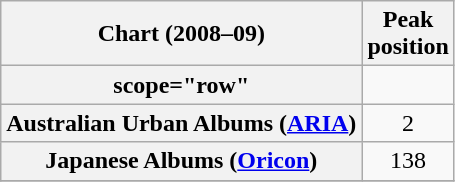<table class="wikitable sortable plainrowheaders" style="text-align:center;">
<tr>
<th scope="col">Chart (2008–09)</th>
<th scope="col">Peak<br>position</th>
</tr>
<tr>
<th>scope="row"</th>
</tr>
<tr>
<th scope="row">Australian Urban Albums (<a href='#'>ARIA</a>)</th>
<td>2</td>
</tr>
<tr>
<th scope="row">Japanese Albums (<a href='#'>Oricon</a>)</th>
<td>138</td>
</tr>
<tr>
</tr>
</table>
